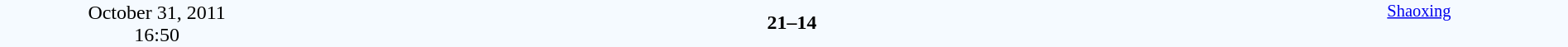<table style="width: 100%; background:#F5FAFF;" cellspacing="0">
<tr>
<td align=center rowspan=3 width=20%>October 31, 2011<br>16:50</td>
</tr>
<tr>
<td width=24% align=right><strong></strong></td>
<td align=center width=13%><strong>21–14</strong></td>
<td width=24%></td>
<td style=font-size:85% rowspan=3 valign=top align=center><a href='#'>Shaoxing</a></td>
</tr>
<tr style=font-size:85%>
<td align=right></td>
<td align=center></td>
<td></td>
</tr>
</table>
